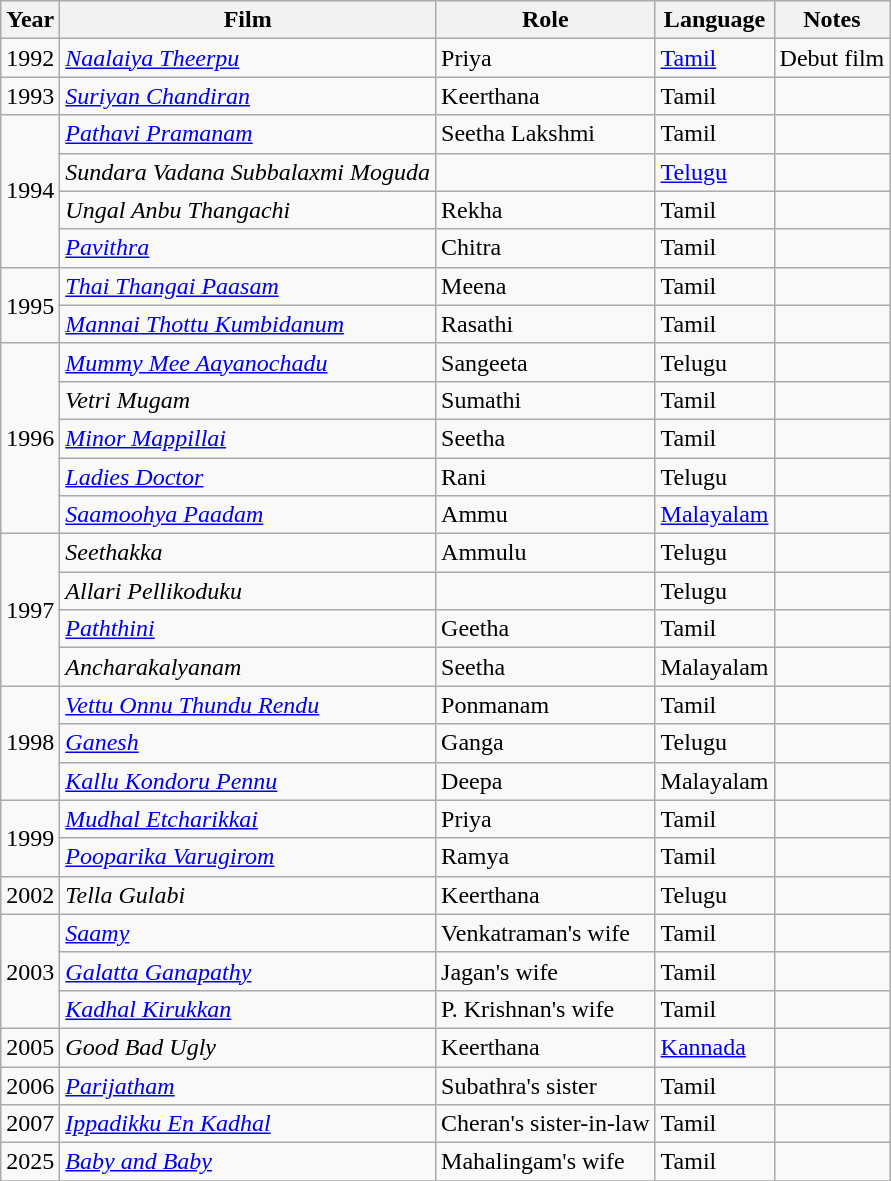<table class="wikitable sortable">
<tr>
<th>Year</th>
<th>Film</th>
<th>Role</th>
<th>Language</th>
<th class=unsortable>Notes</th>
</tr>
<tr>
<td>1992</td>
<td><em><a href='#'>Naalaiya Theerpu</a></em></td>
<td>Priya</td>
<td><a href='#'>Tamil</a></td>
<td>Debut film</td>
</tr>
<tr>
<td>1993</td>
<td><em><a href='#'>Suriyan Chandiran</a></em></td>
<td>Keerthana</td>
<td>Tamil</td>
<td></td>
</tr>
<tr>
<td rowspan="4">1994</td>
<td><em><a href='#'>Pathavi Pramanam</a></em></td>
<td>Seetha Lakshmi</td>
<td>Tamil</td>
<td></td>
</tr>
<tr>
<td><em>Sundara Vadana Subbalaxmi Moguda </em></td>
<td></td>
<td><a href='#'>Telugu</a></td>
<td></td>
</tr>
<tr>
<td><em>Ungal Anbu Thangachi</em></td>
<td>Rekha</td>
<td>Tamil</td>
<td></td>
</tr>
<tr>
<td><em><a href='#'>Pavithra</a></em></td>
<td>Chitra</td>
<td>Tamil</td>
<td></td>
</tr>
<tr>
<td rowspan="2">1995</td>
<td><em><a href='#'>Thai Thangai Paasam</a></em></td>
<td>Meena</td>
<td>Tamil</td>
<td></td>
</tr>
<tr>
<td><em><a href='#'>Mannai Thottu Kumbidanum</a></em></td>
<td>Rasathi</td>
<td>Tamil</td>
<td></td>
</tr>
<tr>
<td rowspan="5">1996</td>
<td><em><a href='#'>Mummy Mee Aayanochadu</a></em></td>
<td>Sangeeta</td>
<td>Telugu</td>
<td></td>
</tr>
<tr>
<td><em>Vetri Mugam</em></td>
<td>Sumathi</td>
<td>Tamil</td>
<td></td>
</tr>
<tr>
<td><em><a href='#'>Minor Mappillai</a></em></td>
<td>Seetha</td>
<td>Tamil</td>
<td></td>
</tr>
<tr>
<td><em><a href='#'>Ladies Doctor</a></em></td>
<td>Rani</td>
<td>Telugu</td>
<td></td>
</tr>
<tr>
<td><em><a href='#'>Saamoohya Paadam</a></em></td>
<td>Ammu</td>
<td><a href='#'>Malayalam</a></td>
<td></td>
</tr>
<tr>
<td rowspan="4">1997</td>
<td><em>Seethakka</em></td>
<td>Ammulu</td>
<td>Telugu</td>
<td></td>
</tr>
<tr>
<td><em>Allari Pellikoduku</em></td>
<td></td>
<td>Telugu</td>
<td></td>
</tr>
<tr>
<td><em><a href='#'>Paththini</a></em></td>
<td>Geetha</td>
<td>Tamil</td>
<td></td>
</tr>
<tr>
<td><em>Ancharakalyanam</em></td>
<td>Seetha</td>
<td>Malayalam</td>
<td></td>
</tr>
<tr>
<td rowspan="3">1998</td>
<td><em><a href='#'>Vettu Onnu Thundu Rendu</a></em></td>
<td>Ponmanam</td>
<td>Tamil</td>
<td></td>
</tr>
<tr>
<td><em><a href='#'>Ganesh</a></em></td>
<td>Ganga</td>
<td>Telugu</td>
<td></td>
</tr>
<tr>
<td><em><a href='#'>Kallu Kondoru Pennu</a></em></td>
<td>Deepa</td>
<td>Malayalam</td>
<td></td>
</tr>
<tr>
<td rowspan="2">1999</td>
<td><em><a href='#'>Mudhal Etcharikkai</a></em></td>
<td>Priya</td>
<td>Tamil</td>
<td></td>
</tr>
<tr>
<td><em><a href='#'>Pooparika Varugirom</a></em></td>
<td>Ramya</td>
<td>Tamil</td>
<td></td>
</tr>
<tr>
<td>2002</td>
<td><em>Tella Gulabi</em></td>
<td>Keerthana</td>
<td>Telugu</td>
<td></td>
</tr>
<tr>
<td rowspan="3">2003</td>
<td><em><a href='#'>Saamy</a></em></td>
<td>Venkatraman's wife</td>
<td>Tamil</td>
<td></td>
</tr>
<tr>
<td><em><a href='#'>Galatta Ganapathy</a></em></td>
<td>Jagan's wife</td>
<td>Tamil</td>
<td></td>
</tr>
<tr>
<td><em><a href='#'>Kadhal Kirukkan</a></em></td>
<td>P. Krishnan's wife</td>
<td>Tamil</td>
<td></td>
</tr>
<tr>
<td>2005</td>
<td><em>Good Bad Ugly</em></td>
<td>Keerthana</td>
<td><a href='#'>Kannada</a></td>
<td></td>
</tr>
<tr>
<td>2006</td>
<td><em><a href='#'>Parijatham</a></em></td>
<td>Subathra's sister</td>
<td>Tamil</td>
<td></td>
</tr>
<tr>
<td>2007</td>
<td><em><a href='#'>Ippadikku En Kadhal</a></em></td>
<td>Cheran's sister-in-law</td>
<td>Tamil</td>
<td></td>
</tr>
<tr>
<td>2025</td>
<td><em><a href='#'>Baby and Baby</a></em></td>
<td>Mahalingam's wife</td>
<td>Tamil</td>
<td></td>
</tr>
<tr>
</tr>
</table>
